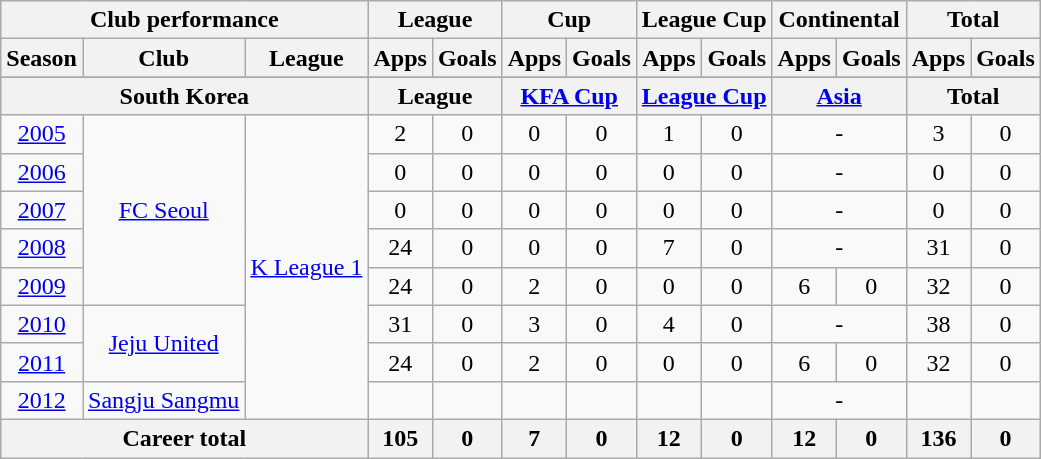<table class="wikitable" style="text-align:center">
<tr>
<th colspan=3>Club performance</th>
<th colspan=2>League</th>
<th colspan=2>Cup</th>
<th colspan=2>League Cup</th>
<th colspan=2>Continental</th>
<th colspan=2>Total</th>
</tr>
<tr>
<th>Season</th>
<th>Club</th>
<th>League</th>
<th>Apps</th>
<th>Goals</th>
<th>Apps</th>
<th>Goals</th>
<th>Apps</th>
<th>Goals</th>
<th>Apps</th>
<th>Goals</th>
<th>Apps</th>
<th>Goals</th>
</tr>
<tr>
</tr>
<tr>
<th colspan=3>South Korea</th>
<th colspan=2>League</th>
<th colspan=2><a href='#'>KFA Cup</a></th>
<th colspan=2><a href='#'>League Cup</a></th>
<th colspan=2><a href='#'>Asia</a></th>
<th colspan=2>Total</th>
</tr>
<tr>
<td><a href='#'>2005</a></td>
<td rowspan="5"><a href='#'>FC Seoul</a></td>
<td rowspan="8"><a href='#'>K League 1</a></td>
<td>2</td>
<td>0</td>
<td>0</td>
<td>0</td>
<td>1</td>
<td>0</td>
<td colspan="2">-</td>
<td>3</td>
<td>0</td>
</tr>
<tr>
<td><a href='#'>2006</a></td>
<td>0</td>
<td>0</td>
<td>0</td>
<td>0</td>
<td>0</td>
<td>0</td>
<td colspan="2">-</td>
<td>0</td>
<td>0</td>
</tr>
<tr>
<td><a href='#'>2007</a></td>
<td>0</td>
<td>0</td>
<td>0</td>
<td>0</td>
<td>0</td>
<td>0</td>
<td colspan="2">-</td>
<td>0</td>
<td>0</td>
</tr>
<tr>
<td><a href='#'>2008</a></td>
<td>24</td>
<td>0</td>
<td>0</td>
<td>0</td>
<td>7</td>
<td>0</td>
<td colspan="2">-</td>
<td>31</td>
<td>0</td>
</tr>
<tr>
<td><a href='#'>2009</a></td>
<td>24</td>
<td>0</td>
<td>2</td>
<td>0</td>
<td>0</td>
<td>0</td>
<td>6</td>
<td>0</td>
<td>32</td>
<td>0</td>
</tr>
<tr>
<td><a href='#'>2010</a></td>
<td rowspan="2"><a href='#'>Jeju United</a></td>
<td>31</td>
<td>0</td>
<td>3</td>
<td>0</td>
<td>4</td>
<td>0</td>
<td colspan="2">-</td>
<td>38</td>
<td>0</td>
</tr>
<tr>
<td><a href='#'>2011</a></td>
<td>24</td>
<td>0</td>
<td>2</td>
<td>0</td>
<td>0</td>
<td>0</td>
<td>6</td>
<td>0</td>
<td>32</td>
<td>0</td>
</tr>
<tr>
<td><a href='#'>2012</a></td>
<td rowspan="1"><a href='#'>Sangju Sangmu</a></td>
<td></td>
<td></td>
<td></td>
<td></td>
<td></td>
<td></td>
<td colspan="2">-</td>
<td></td>
<td></td>
</tr>
<tr>
<th colspan=3>Career total</th>
<th>105</th>
<th>0</th>
<th>7</th>
<th>0</th>
<th>12</th>
<th>0</th>
<th>12</th>
<th>0</th>
<th>136</th>
<th>0</th>
</tr>
</table>
